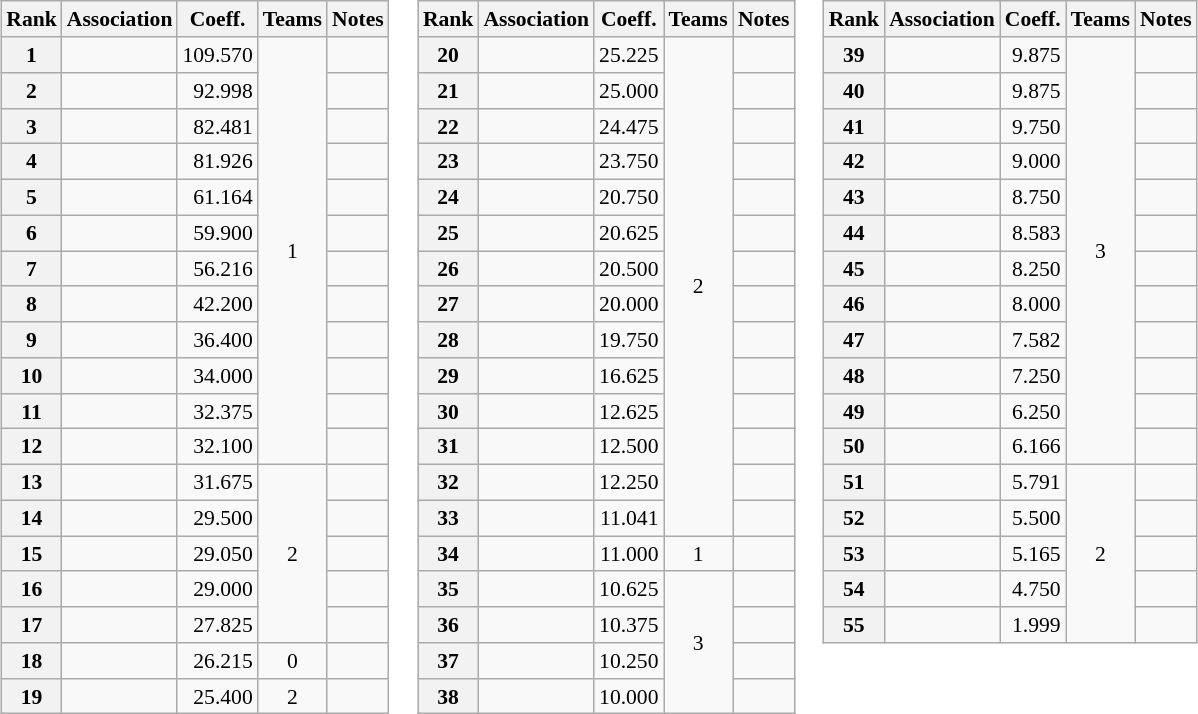<table>
<tr valign=top style="font-size:90%">
<td><br><table class="wikitable">
<tr>
<th>Rank</th>
<th>Association</th>
<th>Coeff.</th>
<th>Teams</th>
<th>Notes</th>
</tr>
<tr>
<th>1</th>
<td></td>
<td align=right>109.570</td>
<td align=center rowspan=12>1</td>
<td></td>
</tr>
<tr>
<th>2</th>
<td></td>
<td align=right>92.998</td>
<td></td>
</tr>
<tr>
<th>3</th>
<td></td>
<td align=right>82.481</td>
<td></td>
</tr>
<tr>
<th>4</th>
<td></td>
<td align=right>81.926</td>
<td></td>
</tr>
<tr>
<th>5</th>
<td></td>
<td align=right>61.164</td>
<td></td>
</tr>
<tr>
<th>6</th>
<td></td>
<td align=right>59.900</td>
<td></td>
</tr>
<tr>
<th>7</th>
<td></td>
<td align=right>56.216</td>
<td></td>
</tr>
<tr>
<th>8</th>
<td></td>
<td align=right>42.200</td>
<td></td>
</tr>
<tr>
<th>9</th>
<td></td>
<td align=right>36.400</td>
<td></td>
</tr>
<tr>
<th>10</th>
<td></td>
<td align=right>34.000</td>
<td></td>
</tr>
<tr>
<th>11</th>
<td></td>
<td align=right>32.375</td>
<td></td>
</tr>
<tr>
<th>12</th>
<td></td>
<td align=right>32.100</td>
<td></td>
</tr>
<tr>
<th>13</th>
<td></td>
<td align=right>31.675</td>
<td align=center rowspan=5>2</td>
<td></td>
</tr>
<tr>
<th>14</th>
<td></td>
<td align=right>29.500</td>
<td></td>
</tr>
<tr>
<th>15</th>
<td></td>
<td align=right>29.050</td>
<td></td>
</tr>
<tr>
<th>16</th>
<td></td>
<td align=right>29.000</td>
<td></td>
</tr>
<tr>
<th>17</th>
<td></td>
<td align=right>27.825</td>
<td></td>
</tr>
<tr>
<th>18</th>
<td></td>
<td align=right>26.215</td>
<td align=center>0</td>
<td></td>
</tr>
<tr>
<th>19</th>
<td></td>
<td align=right>25.400</td>
<td align=center>2</td>
<td></td>
</tr>
</table>
</td>
<td><br><table class="wikitable">
<tr>
<th>Rank</th>
<th>Association</th>
<th>Coeff.</th>
<th>Teams</th>
<th>Notes</th>
</tr>
<tr>
<th>20</th>
<td></td>
<td align=right>25.225</td>
<td align=center rowspan=14>2</td>
<td>  <br> </td>
</tr>
<tr>
<th>21</th>
<td></td>
<td align=right>25.000</td>
<td></td>
</tr>
<tr>
<th>22</th>
<td></td>
<td align=right>24.475</td>
<td></td>
</tr>
<tr>
<th>23</th>
<td></td>
<td align=right>23.750</td>
<td></td>
</tr>
<tr>
<th>24</th>
<td></td>
<td align=right>20.750</td>
<td></td>
</tr>
<tr>
<th>25</th>
<td></td>
<td align=right>20.625</td>
<td></td>
</tr>
<tr>
<th>26</th>
<td></td>
<td align=right>20.500</td>
<td></td>
</tr>
<tr>
<th>27</th>
<td></td>
<td align=right>20.000</td>
<td></td>
</tr>
<tr>
<th>28</th>
<td></td>
<td align=right>19.750</td>
<td></td>
</tr>
<tr>
<th>29</th>
<td></td>
<td align=right>16.625</td>
<td></td>
</tr>
<tr>
<th>30</th>
<td></td>
<td align=right>12.625</td>
<td><br></td>
</tr>
<tr>
<th>31</th>
<td></td>
<td align=right>12.500</td>
<td></td>
</tr>
<tr>
<th>32</th>
<td></td>
<td align=right>12.250</td>
<td></td>
</tr>
<tr>
<th>33</th>
<td></td>
<td align=right>11.041</td>
<td><br></td>
</tr>
<tr>
<th>34</th>
<td></td>
<td align=right>11.000</td>
<td align=center>1</td>
<td></td>
</tr>
<tr>
<th>35</th>
<td></td>
<td align=right>10.625</td>
<td align=center rowspan=4>3</td>
<td></td>
</tr>
<tr>
<th>36</th>
<td></td>
<td align=right>10.375</td>
<td></td>
</tr>
<tr>
<th>37</th>
<td></td>
<td align=right>10.250</td>
<td></td>
</tr>
<tr>
<th>38</th>
<td></td>
<td align=right>10.000</td>
<td></td>
</tr>
</table>
</td>
<td><br><table class="wikitable">
<tr>
<th>Rank</th>
<th>Association</th>
<th>Coeff.</th>
<th>Teams</th>
<th>Notes</th>
</tr>
<tr>
<th>39</th>
<td></td>
<td align=right>9.875</td>
<td align=center rowspan=12>3</td>
<td></td>
</tr>
<tr>
<th>40</th>
<td></td>
<td align=right>9.875</td>
<td></td>
</tr>
<tr>
<th>41</th>
<td></td>
<td align=right>9.750</td>
<td></td>
</tr>
<tr>
<th>42</th>
<td></td>
<td align=right>9.000</td>
<td></td>
</tr>
<tr>
<th>43</th>
<td></td>
<td align=right>8.750</td>
<td></td>
</tr>
<tr>
<th>44</th>
<td></td>
<td align=right>8.583</td>
<td></td>
</tr>
<tr>
<th>45</th>
<td></td>
<td align=right>8.250</td>
<td></td>
</tr>
<tr>
<th>46</th>
<td></td>
<td align=right>8.000</td>
<td></td>
</tr>
<tr>
<th>47</th>
<td></td>
<td align=right>7.582</td>
<td></td>
</tr>
<tr>
<th>48</th>
<td></td>
<td align=right>7.250</td>
<td></td>
</tr>
<tr>
<th>49</th>
<td></td>
<td align=right>6.250</td>
<td></td>
</tr>
<tr>
<th>50</th>
<td></td>
<td align=right>6.166</td>
<td></td>
</tr>
<tr>
<th>51</th>
<td></td>
<td align=right>5.791</td>
<td align=center rowspan=5>2</td>
<td></td>
</tr>
<tr>
<th>52</th>
<td></td>
<td align=right>5.500</td>
<td></td>
</tr>
<tr>
<th>53</th>
<td></td>
<td align=right>5.165</td>
<td></td>
</tr>
<tr>
<th>54</th>
<td></td>
<td align=right>4.750</td>
<td></td>
</tr>
<tr>
<th>55</th>
<td></td>
<td align=right>1.999</td>
<td></td>
</tr>
</table>
</td>
</tr>
</table>
